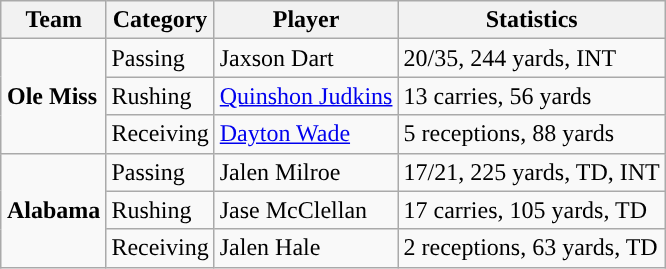<table class="wikitable" style="float: right;">
<tr>
<th>Team</th>
<th>Category</th>
<th>Player</th>
<th>Statistics</th>
</tr>
<tr>
<td rowspan=3><strong>Ole Miss</strong></td>
<td>Passing</td>
<td>Jaxson Dart</td>
<td>20/35, 244 yards, INT</td>
</tr>
<tr>
<td>Rushing</td>
<td><a href='#'>Quinshon Judkins</a></td>
<td>13 carries, 56 yards</td>
</tr>
<tr>
<td>Receiving</td>
<td><a href='#'>Dayton Wade</a></td>
<td>5 receptions, 88 yards</td>
</tr>
<tr>
<td rowspan=3><strong>Alabama</strong></td>
<td>Passing</td>
<td>Jalen Milroe</td>
<td>17/21, 225 yards, TD, INT</td>
</tr>
<tr>
<td>Rushing</td>
<td>Jase McClellan</td>
<td>17 carries, 105 yards, TD</td>
</tr>
<tr>
<td>Receiving</td>
<td>Jalen Hale</td>
<td>2 receptions, 63 yards, TD</td>
</tr>
</table>
